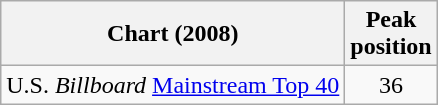<table class="wikitable">
<tr>
<th>Chart (2008)</th>
<th>Peak<br>position</th>
</tr>
<tr>
<td>U.S. <em>Billboard</em> <a href='#'>Mainstream Top 40</a></td>
<td style="text-align:center;">36</td>
</tr>
</table>
